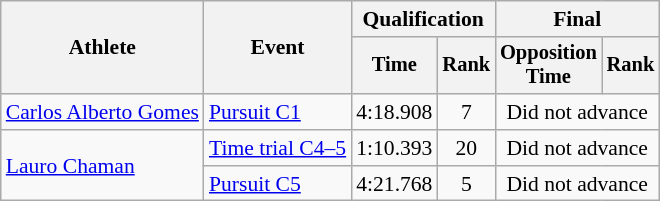<table class=wikitable style="font-size:90%">
<tr>
<th rowspan="2">Athlete</th>
<th rowspan="2">Event</th>
<th colspan="2">Qualification</th>
<th colspan="2">Final</th>
</tr>
<tr style="font-size:95%">
<th>Time</th>
<th>Rank</th>
<th>Opposition<br>Time</th>
<th>Rank</th>
</tr>
<tr align=center>
<td align=left><a href='#'>Carlos Alberto Gomes</a></td>
<td align=left><a href='#'>Pursuit C1</a></td>
<td>4:18.908</td>
<td>7</td>
<td colspan=2>Did not advance</td>
</tr>
<tr align=center>
<td align=left rowspan=2><a href='#'>Lauro Chaman</a></td>
<td align=left><a href='#'>Time trial C4–5</a></td>
<td>1:10.393</td>
<td>20</td>
<td colspan=2>Did not advance</td>
</tr>
<tr align=center>
<td align=left><a href='#'>Pursuit C5</a></td>
<td>4:21.768</td>
<td>5</td>
<td colspan=2>Did not advance</td>
</tr>
</table>
